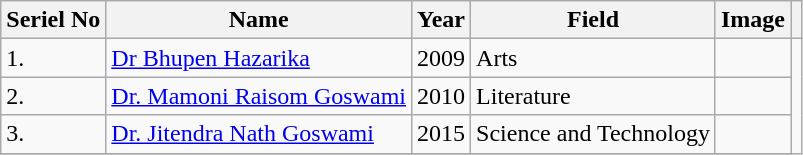<table class="wikitable sortable">
<tr>
<th>Seriel No</th>
<th>Name</th>
<th>Year</th>
<th>Field</th>
<th>Image</th>
<th></th>
</tr>
<tr>
<td>1.</td>
<td><a href='#'>Dr Bhupen Hazarika</a></td>
<td>2009</td>
<td>Arts</td>
<td></td>
</tr>
<tr>
<td>2.</td>
<td><a href='#'>Dr. Mamoni Raisom Goswami</a></td>
<td>2010</td>
<td>Literature</td>
<td></td>
</tr>
<tr>
<td>3.</td>
<td><a href='#'>Dr. Jitendra Nath Goswami</a></td>
<td>2015</td>
<td>Science and Technology</td>
<td></td>
</tr>
<tr>
</tr>
</table>
